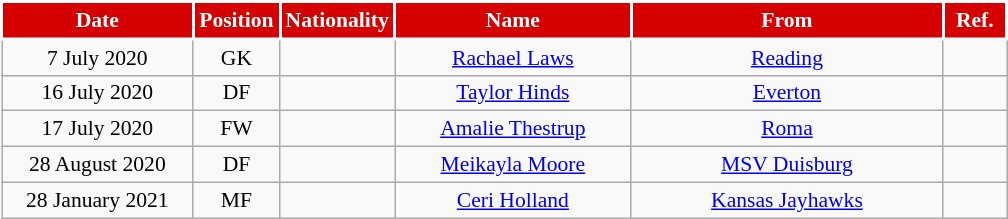<table class="wikitable" style="text-align:center; font-size:90%; ">
<tr>
<th style="background:#d50000;;color:white;border:2px solid #ffffff; width:120px;">Date</th>
<th style="background:#d50000;;color:white;border:2px solid #ffffff; width:50px;">Position</th>
<th style="background:#d50000;;color:white;border:2px solid #ffffff; width:50px;">Nationality</th>
<th style="background:#d50000;;color:white;border:2px solid #ffffff; width:150px;">Name</th>
<th style="background:#d50000;;color:white;border:2px solid #ffffff; width:200px;">From</th>
<th style="background:#d50000;;color:white;border:2px solid #ffffff; width:35px;">Ref.</th>
</tr>
<tr>
<td>7 July 2020</td>
<td>GK</td>
<td></td>
<td><a href='#'>Rachael Laws</a></td>
<td> <a href='#'>Reading</a></td>
<td></td>
</tr>
<tr>
<td>16 July 2020</td>
<td>DF</td>
<td></td>
<td><a href='#'>Taylor Hinds</a></td>
<td> <a href='#'>Everton</a></td>
<td></td>
</tr>
<tr>
<td>17 July 2020</td>
<td>FW</td>
<td></td>
<td><a href='#'>Amalie Thestrup</a></td>
<td> <a href='#'>Roma</a></td>
<td></td>
</tr>
<tr>
<td>28 August 2020</td>
<td>DF</td>
<td></td>
<td><a href='#'>Meikayla Moore</a></td>
<td> <a href='#'>MSV Duisburg</a></td>
<td></td>
</tr>
<tr>
<td>28 January 2021</td>
<td>MF</td>
<td></td>
<td><a href='#'>Ceri Holland</a></td>
<td> <a href='#'>Kansas Jayhawks</a></td>
<td></td>
</tr>
</table>
